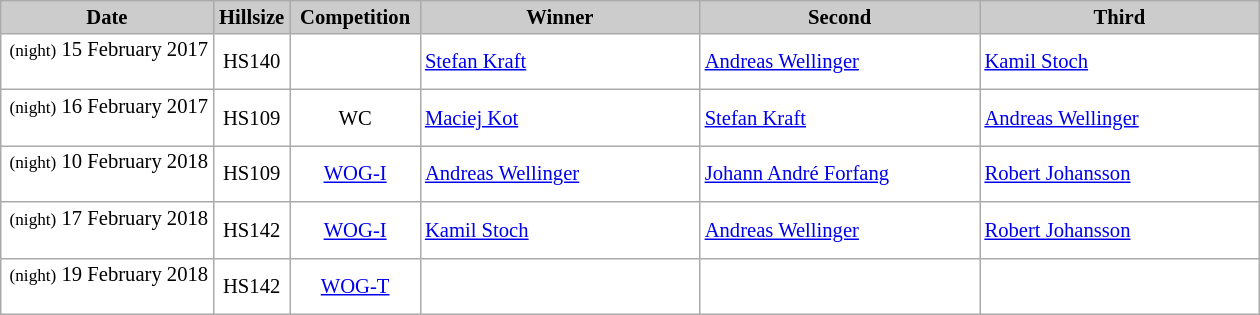<table class="wikitable plainrowheaders" style="background:#fff; font-size:86%; line-height:15px; border:grey solid 1px; border-collapse:collapse;">
<tr style="background:#ccc; text-align:center;">
<th style="background:#ccc;" width="135">Date</th>
<th style="background:#ccc;" width="45">Hillsize</th>
<th style="background:#ccc;" width="80">Competition</th>
<th style="background:#ccc;" width="180">Winner</th>
<th style="background:#ccc;" width="180">Second</th>
<th style="background:#ccc;" width="180">Third</th>
</tr>
<tr>
<td align=right><small>(night)</small> 15 February 2017  </td>
<td align=center>HS140</td>
<td align=center></td>
<td> <a href='#'>Stefan Kraft</a></td>
<td> <a href='#'>Andreas Wellinger</a></td>
<td> <a href='#'>Kamil Stoch</a></td>
</tr>
<tr>
<td align=right><small>(night)</small> 16 February 2017  </td>
<td align=center>HS109</td>
<td align=center>WC</td>
<td> <a href='#'>Maciej Kot</a></td>
<td> <a href='#'>Stefan Kraft</a></td>
<td> <a href='#'>Andreas Wellinger</a></td>
</tr>
<tr>
<td align=right><small>(night)</small> 10 February 2018  </td>
<td align=center>HS109</td>
<td align=center><a href='#'>WOG-I</a></td>
<td> <a href='#'>Andreas Wellinger</a></td>
<td> <a href='#'>Johann André Forfang</a></td>
<td> <a href='#'>Robert Johansson</a></td>
</tr>
<tr>
<td align=right><small>(night)</small> 17 February 2018  </td>
<td align=center>HS142</td>
<td align=center><a href='#'>WOG-I</a></td>
<td> <a href='#'>Kamil Stoch</a></td>
<td> <a href='#'>Andreas Wellinger</a></td>
<td> <a href='#'>Robert Johansson</a></td>
</tr>
<tr>
<td align=right><small>(night)</small> 19 February 2018  </td>
<td align=center>HS142</td>
<td align=center><a href='#'>WOG-T</a></td>
<td></td>
<td></td>
<td></td>
</tr>
</table>
